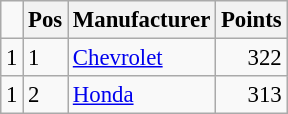<table class="wikitable" style="font-size: 95%;">
<tr>
<td></td>
<th>Pos</th>
<th>Manufacturer</th>
<th>Points</th>
</tr>
<tr>
<td align="left"> 1</td>
<td>1</td>
<td> <a href='#'>Chevrolet</a></td>
<td align="right">322</td>
</tr>
<tr>
<td align="left"> 1</td>
<td>2</td>
<td> <a href='#'>Honda</a></td>
<td align="right">313</td>
</tr>
</table>
